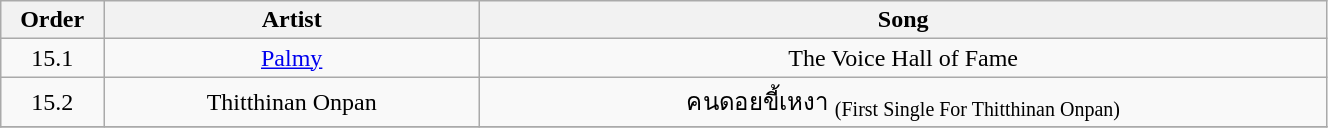<table class="wikitable" style="text-align:center; width:70%;">
<tr>
<th scope="col" style="width:05%;">Order</th>
<th scope="col" style="width:20%;">Artist</th>
<th scope="col" style="width:45%;">Song</th>
</tr>
<tr>
<td>15.1</td>
<td><a href='#'>Palmy</a></td>
<td>The Voice Hall of Fame</td>
</tr>
<tr>
<td>15.2</td>
<td>Thitthinan Onpan</td>
<td>คนดอยขี้เหงา <sub>(First Single For Thitthinan Onpan)</sub></td>
</tr>
<tr>
</tr>
</table>
